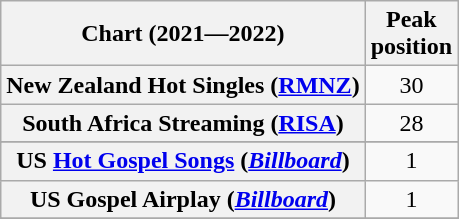<table class="wikitable sortable plainrowheaders" style="text-align:center">
<tr>
<th scope="col">Chart (2021—2022)</th>
<th scope="col">Peak<br> position</th>
</tr>
<tr>
<th scope="row">New Zealand Hot Singles (<a href='#'>RMNZ</a>)</th>
<td>30</td>
</tr>
<tr>
<th scope="row">South Africa Streaming (<a href='#'>RISA</a>)</th>
<td>28</td>
</tr>
<tr>
</tr>
<tr>
</tr>
<tr>
<th scope="row">US <a href='#'>Hot Gospel Songs</a> (<a href='#'><em>Billboard</em></a>)</th>
<td>1</td>
</tr>
<tr>
<th scope="row">US Gospel Airplay (<a href='#'><em>Billboard</em></a>)</th>
<td>1</td>
</tr>
<tr>
</tr>
<tr>
</tr>
</table>
